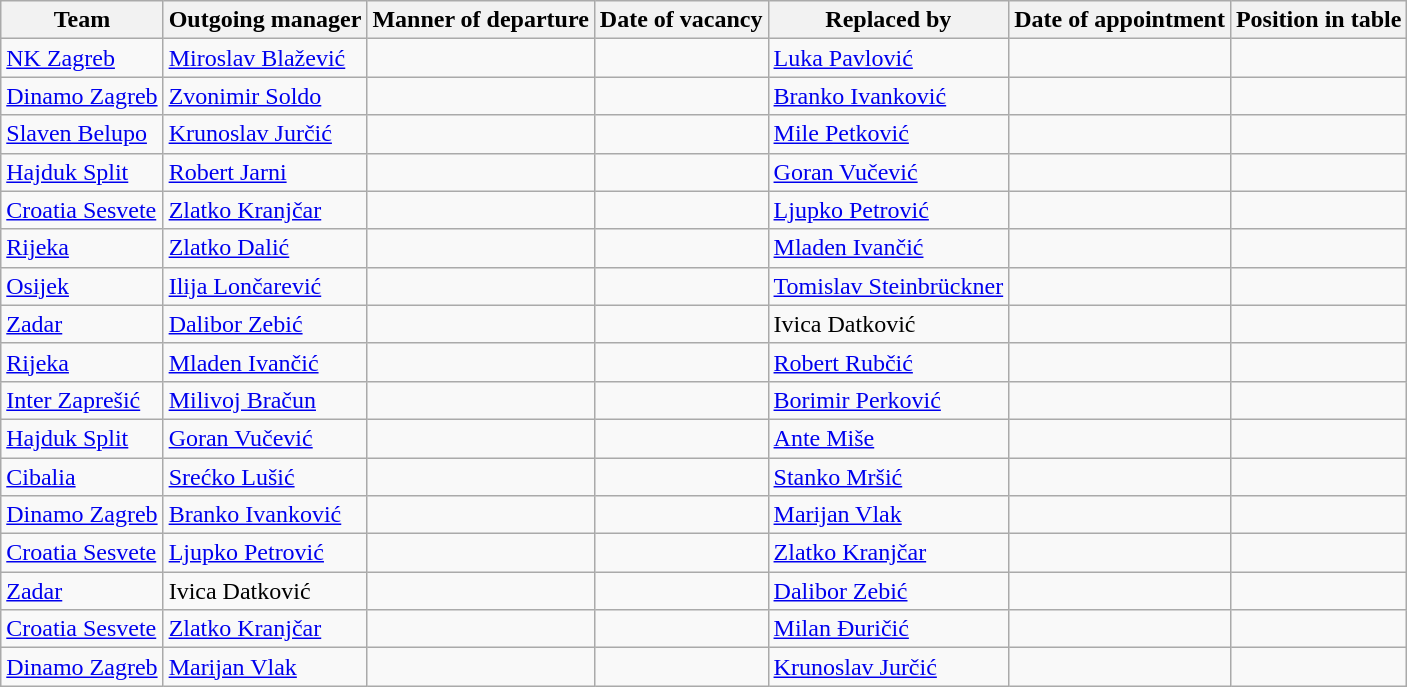<table class="wikitable">
<tr>
<th>Team</th>
<th>Outgoing manager</th>
<th>Manner of departure</th>
<th>Date of vacancy</th>
<th>Replaced by</th>
<th>Date of appointment</th>
<th>Position in table</th>
</tr>
<tr>
<td><a href='#'>NK Zagreb</a></td>
<td> <a href='#'>Miroslav Blažević</a></td>
<td></td>
<td></td>
<td> <a href='#'>Luka Pavlović</a></td>
<td></td>
<td></td>
</tr>
<tr>
<td><a href='#'>Dinamo Zagreb</a></td>
<td> <a href='#'>Zvonimir Soldo</a></td>
<td></td>
<td></td>
<td> <a href='#'>Branko Ivanković</a></td>
<td></td>
<td></td>
</tr>
<tr>
<td><a href='#'>Slaven Belupo</a></td>
<td> <a href='#'>Krunoslav Jurčić</a></td>
<td></td>
<td></td>
<td> <a href='#'>Mile Petković</a></td>
<td></td>
<td></td>
</tr>
<tr>
<td><a href='#'>Hajduk Split</a></td>
<td> <a href='#'>Robert Jarni</a></td>
<td></td>
<td></td>
<td> <a href='#'>Goran Vučević</a></td>
<td></td>
<td></td>
</tr>
<tr>
<td><a href='#'>Croatia Sesvete</a></td>
<td> <a href='#'>Zlatko Kranjčar</a></td>
<td></td>
<td></td>
<td> <a href='#'>Ljupko Petrović</a></td>
<td></td>
<td></td>
</tr>
<tr>
<td><a href='#'>Rijeka</a></td>
<td> <a href='#'>Zlatko Dalić</a></td>
<td></td>
<td></td>
<td> <a href='#'>Mladen Ivančić</a></td>
<td></td>
<td></td>
</tr>
<tr>
<td><a href='#'>Osijek</a></td>
<td> <a href='#'>Ilija Lončarević</a></td>
<td></td>
<td></td>
<td> <a href='#'>Tomislav Steinbrückner</a></td>
<td></td>
<td></td>
</tr>
<tr>
<td><a href='#'>Zadar</a></td>
<td> <a href='#'>Dalibor Zebić</a></td>
<td></td>
<td></td>
<td> Ivica Datković</td>
<td></td>
<td></td>
</tr>
<tr>
<td><a href='#'>Rijeka</a></td>
<td> <a href='#'>Mladen Ivančić</a></td>
<td></td>
<td></td>
<td> <a href='#'>Robert Rubčić</a></td>
<td></td>
<td></td>
</tr>
<tr>
<td><a href='#'>Inter Zaprešić</a></td>
<td> <a href='#'>Milivoj Bračun</a></td>
<td></td>
<td></td>
<td> <a href='#'>Borimir Perković</a></td>
<td></td>
<td></td>
</tr>
<tr>
<td><a href='#'>Hajduk Split</a></td>
<td> <a href='#'>Goran Vučević</a></td>
<td></td>
<td></td>
<td> <a href='#'>Ante Miše</a></td>
<td></td>
<td></td>
</tr>
<tr>
<td><a href='#'>Cibalia</a></td>
<td> <a href='#'>Srećko Lušić</a></td>
<td></td>
<td></td>
<td> <a href='#'>Stanko Mršić</a></td>
<td></td>
<td></td>
</tr>
<tr>
<td><a href='#'>Dinamo Zagreb</a></td>
<td> <a href='#'>Branko Ivanković</a></td>
<td></td>
<td></td>
<td> <a href='#'>Marijan Vlak</a></td>
<td></td>
<td></td>
</tr>
<tr>
<td><a href='#'>Croatia Sesvete</a></td>
<td> <a href='#'>Ljupko Petrović</a></td>
<td></td>
<td></td>
<td> <a href='#'>Zlatko Kranjčar</a></td>
<td></td>
<td></td>
</tr>
<tr>
<td><a href='#'>Zadar</a></td>
<td> Ivica Datković</td>
<td></td>
<td></td>
<td> <a href='#'>Dalibor Zebić</a></td>
<td></td>
<td></td>
</tr>
<tr>
<td><a href='#'>Croatia Sesvete</a></td>
<td> <a href='#'>Zlatko Kranjčar</a></td>
<td></td>
<td></td>
<td> <a href='#'>Milan Đuričić</a></td>
<td></td>
<td></td>
</tr>
<tr>
<td><a href='#'>Dinamo Zagreb</a></td>
<td> <a href='#'>Marijan Vlak</a></td>
<td></td>
<td></td>
<td> <a href='#'>Krunoslav Jurčić</a></td>
<td></td>
<td></td>
</tr>
</table>
